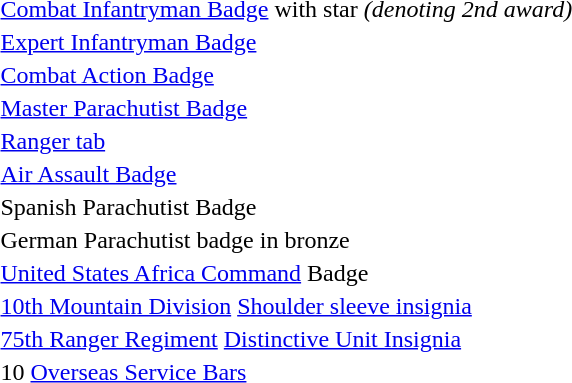<table>
<tr>
<td></td>
<td><a href='#'>Combat Infantryman Badge</a> with star <em>(denoting 2nd award)</em></td>
</tr>
<tr>
<td></td>
<td><a href='#'>Expert Infantryman Badge</a></td>
</tr>
<tr>
<td></td>
<td><a href='#'>Combat Action Badge</a></td>
</tr>
<tr>
<td></td>
<td><a href='#'>Master Parachutist Badge</a></td>
</tr>
<tr>
<td></td>
<td><a href='#'>Ranger tab</a></td>
</tr>
<tr>
<td></td>
<td><a href='#'>Air Assault Badge</a></td>
</tr>
<tr>
<td></td>
<td>Spanish Parachutist Badge</td>
</tr>
<tr>
<td></td>
<td>German Parachutist badge in bronze</td>
</tr>
<tr>
<td></td>
<td><a href='#'>United States Africa Command</a> Badge</td>
</tr>
<tr>
<td></td>
<td><a href='#'>10th Mountain Division</a> <a href='#'>Shoulder sleeve insignia</a></td>
</tr>
<tr>
<td></td>
<td><a href='#'>75th Ranger Regiment</a> <a href='#'>Distinctive Unit Insignia</a></td>
</tr>
<tr>
<td></td>
<td>10 <a href='#'>Overseas Service Bars</a></td>
</tr>
</table>
